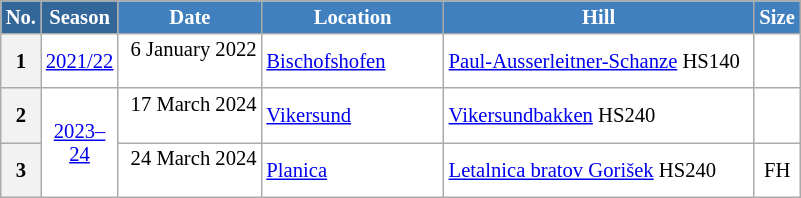<table class="wikitable sortable" style="font-size:86%; line-height:15px; text-align:left; border:grey solid 1px; border-collapse:collapse; background:#ffffff;">
<tr style="background:#efefef;">
<th style="background-color:#369; color:white; width:10px;">No.</th>
<th style="background-color:#369; color:white;  width:30px;">Season</th>
<th style="background-color:#4180be; color:white; width:89px;">Date</th>
<th style="background-color:#4180be; color:white; width:115px;">Location</th>
<th style="background-color:#4180be; color:white; width:200px;">Hill</th>
<th style="background-color:#4180be; color:white; width:25px;">Size</th>
</tr>
<tr>
<th style="text-align:center;">1</th>
<td align=center><a href='#'>2021/22</a></td>
<td align=right>6 January 2022  </td>
<td> <a href='#'>Bischofshofen</a></td>
<td><a href='#'>Paul-Ausserleitner-Schanze</a> HS140</td>
<td align=center></td>
</tr>
<tr>
<th style="text-align:center;">2</th>
<td align=center rowspan=2><a href='#'>2023–24</a></td>
<td align=right>17 March 2024  </td>
<td> <a href='#'>Vikersund</a></td>
<td><a href='#'>Vikersundbakken</a> HS240</td>
<td align=center></td>
</tr>
<tr>
<th style="text-align:center;">3</th>
<td align=right>24 March 2024  </td>
<td> <a href='#'>Planica</a></td>
<td><a href='#'>Letalnica bratov Gorišek</a> HS240</td>
<td align=center>FH</td>
</tr>
</table>
